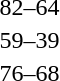<table style="text-align:center">
<tr>
<th width=200></th>
<th width=100></th>
<th width=200></th>
</tr>
<tr>
<td align=right><strong></strong></td>
<td align=center>82–64</td>
<td align=left></td>
</tr>
<tr>
<td align=right><strong></strong></td>
<td align=center>59–39</td>
<td align=left></td>
</tr>
<tr>
<td align=right><strong></strong></td>
<td align=center>76–68</td>
<td align=left></td>
</tr>
</table>
